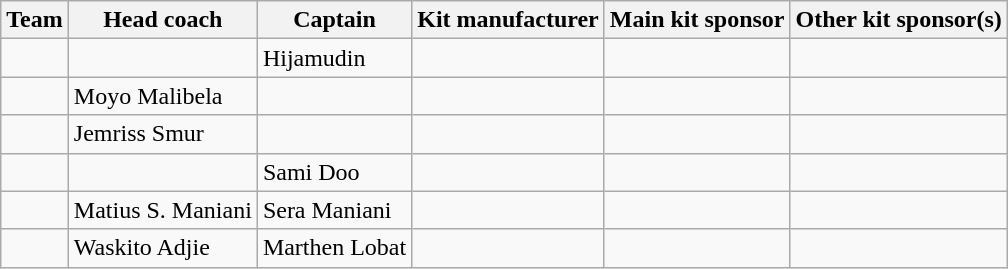<table class="wikitable">
<tr>
<th>Team</th>
<th>Head coach</th>
<th>Captain</th>
<th class="nowrap">Kit manufacturer</th>
<th>Main kit sponsor</th>
<th>Other kit sponsor(s)</th>
</tr>
<tr>
<td></td>
<td></td>
<td> Hijamudin</td>
<td></td>
<td></td>
<td></td>
</tr>
<tr>
<td></td>
<td> Moyo Malibela</td>
<td></td>
<td></td>
<td></td>
<td></td>
</tr>
<tr>
<td></td>
<td> Jemriss Smur</td>
<td></td>
<td></td>
<td></td>
<td></td>
</tr>
<tr>
<td></td>
<td></td>
<td> Sami Doo</td>
<td></td>
<td></td>
<td></td>
</tr>
<tr>
<td></td>
<td> Matius S. Maniani</td>
<td> Sera Maniani</td>
<td></td>
<td></td>
<td></td>
</tr>
<tr>
<td></td>
<td> Waskito Adjie</td>
<td> Marthen Lobat</td>
<td></td>
<td></td>
<td></td>
</tr>
</table>
